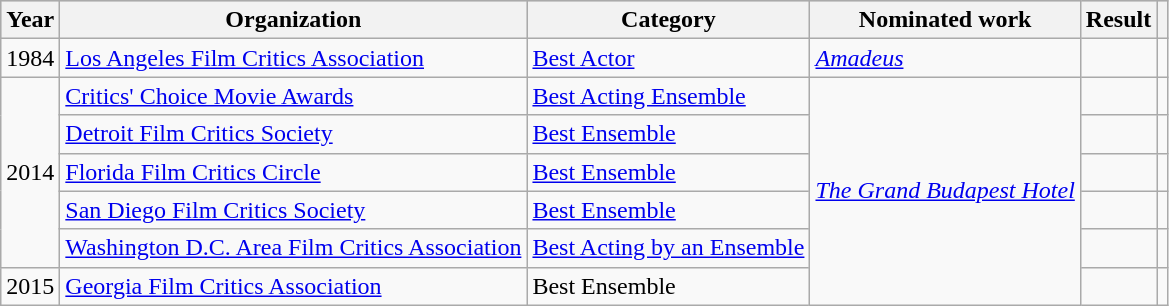<table class="wikitable plainrowheaders sortable">
<tr style="background:#ccc; text-align:center;">
<th scope="col">Year</th>
<th scope="col">Organization</th>
<th scope="col">Category</th>
<th scope="col">Nominated work</th>
<th scope="col">Result</th>
<th scope="col" class="unsortable"></th>
</tr>
<tr>
<td style="text-align:center;">1984</td>
<td><a href='#'>Los Angeles Film Critics Association</a></td>
<td><a href='#'>Best Actor</a></td>
<td><em><a href='#'>Amadeus</a></em></td>
<td></td>
<td style="text-align:center;"></td>
</tr>
<tr>
<td style="text-align:center;" rowspan="5">2014</td>
<td><a href='#'>Critics' Choice Movie Awards</a></td>
<td><a href='#'>Best Acting Ensemble</a></td>
<td rowspan=6><em><a href='#'>The Grand Budapest Hotel</a></em></td>
<td></td>
<td style="text-align:center;"></td>
</tr>
<tr>
<td><a href='#'>Detroit Film Critics Society</a></td>
<td><a href='#'>Best Ensemble</a></td>
<td></td>
<td style="text-align:center;"></td>
</tr>
<tr>
<td><a href='#'>Florida Film Critics Circle</a></td>
<td><a href='#'>Best Ensemble</a></td>
<td></td>
<td style="text-align:center;"></td>
</tr>
<tr>
<td><a href='#'>San Diego Film Critics Society</a></td>
<td><a href='#'>Best Ensemble</a></td>
<td></td>
<td style="text-align:center;"></td>
</tr>
<tr>
<td><a href='#'>Washington D.C. Area Film Critics Association</a></td>
<td><a href='#'>Best Acting by an Ensemble</a></td>
<td></td>
<td style="text-align:center;"></td>
</tr>
<tr>
<td style="text-align:center;">2015</td>
<td><a href='#'>Georgia Film Critics Association</a></td>
<td>Best Ensemble</td>
<td></td>
<td style="text-align:center;"></td>
</tr>
</table>
